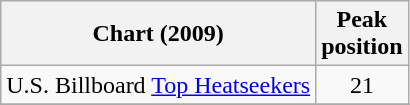<table class="wikitable">
<tr>
<th>Chart (2009)</th>
<th>Peak<br>position</th>
</tr>
<tr>
<td>U.S. Billboard <a href='#'>Top Heatseekers</a></td>
<td align="center">21</td>
</tr>
<tr>
</tr>
</table>
